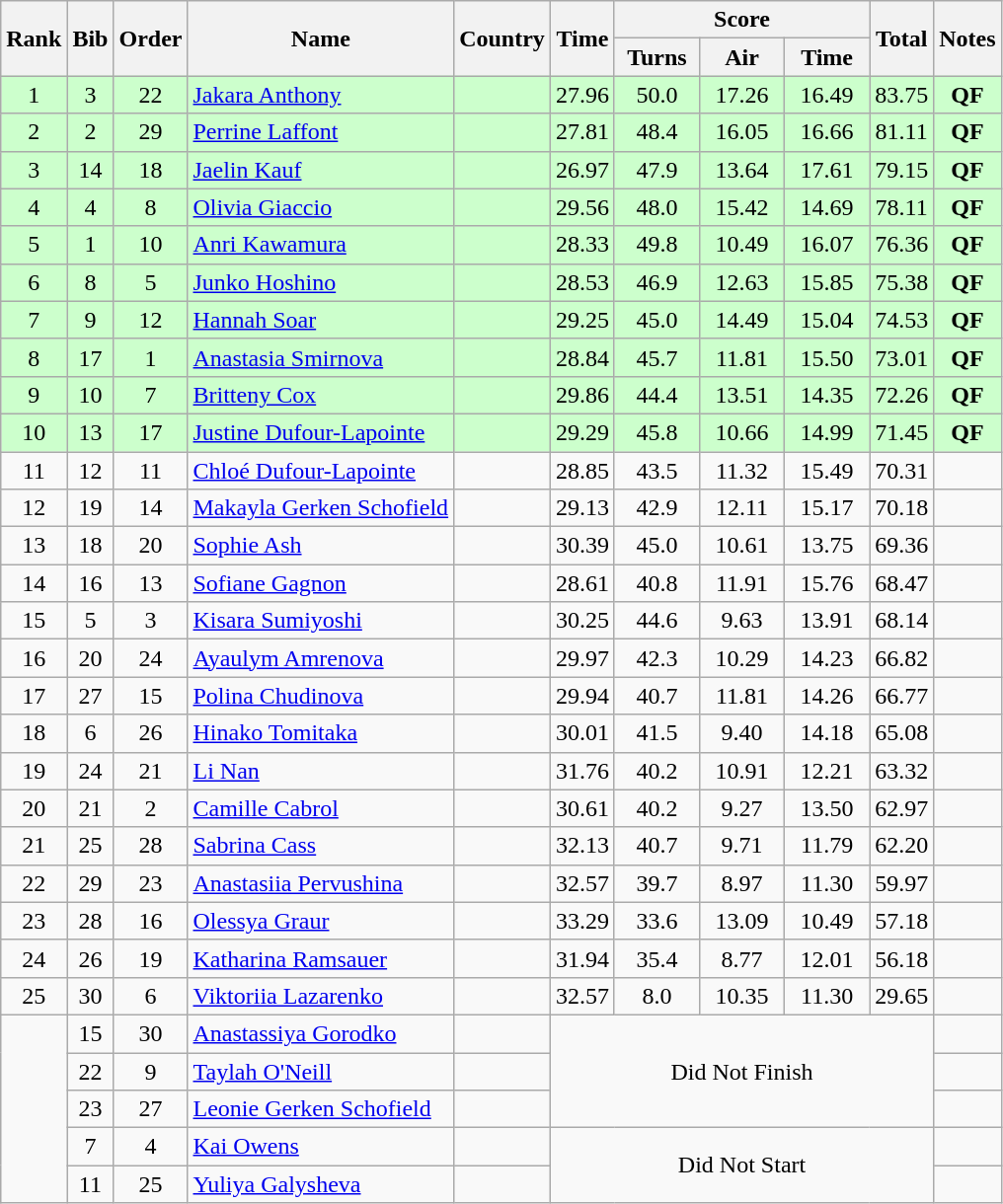<table class="wikitable sortable" style="text-align:center">
<tr>
<th rowspan=2>Rank</th>
<th rowspan=2>Bib</th>
<th rowspan=2>Order</th>
<th rowspan=2>Name</th>
<th rowspan=2>Country</th>
<th rowspan=2>Time</th>
<th colspan=3>Score</th>
<th rowspan=2>Total</th>
<th rowspan=2>Notes</th>
</tr>
<tr>
<th width=50>Turns</th>
<th width=50>Air</th>
<th width=50>Time</th>
</tr>
<tr bgcolor=#ccffcc>
<td>1</td>
<td>3</td>
<td>22</td>
<td align=left><a href='#'>Jakara Anthony</a></td>
<td align=left></td>
<td>27.96</td>
<td>50.0</td>
<td>17.26</td>
<td>16.49</td>
<td>83.75</td>
<td><strong>QF</strong></td>
</tr>
<tr bgcolor=#ccffcc>
<td>2</td>
<td>2</td>
<td>29</td>
<td align=left><a href='#'>Perrine Laffont</a></td>
<td align=left></td>
<td>27.81</td>
<td>48.4</td>
<td>16.05</td>
<td>16.66</td>
<td>81.11</td>
<td><strong>QF</strong></td>
</tr>
<tr bgcolor=#ccffcc>
<td>3</td>
<td>14</td>
<td>18</td>
<td align=left><a href='#'>Jaelin Kauf</a></td>
<td align=left></td>
<td>26.97</td>
<td>47.9</td>
<td>13.64</td>
<td>17.61</td>
<td>79.15</td>
<td><strong>QF</strong></td>
</tr>
<tr bgcolor=#ccffcc>
<td>4</td>
<td>4</td>
<td>8</td>
<td align=left><a href='#'>Olivia Giaccio</a></td>
<td align=left></td>
<td>29.56</td>
<td>48.0</td>
<td>15.42</td>
<td>14.69</td>
<td>78.11</td>
<td><strong>QF</strong></td>
</tr>
<tr bgcolor=#ccffcc>
<td>5</td>
<td>1</td>
<td>10</td>
<td align=left><a href='#'>Anri Kawamura</a></td>
<td align=left></td>
<td>28.33</td>
<td>49.8</td>
<td>10.49</td>
<td>16.07</td>
<td>76.36</td>
<td><strong>QF</strong></td>
</tr>
<tr bgcolor=#ccffcc>
<td>6</td>
<td>8</td>
<td>5</td>
<td align=left><a href='#'>Junko Hoshino</a></td>
<td align=left></td>
<td>28.53</td>
<td>46.9</td>
<td>12.63</td>
<td>15.85</td>
<td>75.38</td>
<td><strong>QF</strong></td>
</tr>
<tr bgcolor=#ccffcc>
<td>7</td>
<td>9</td>
<td>12</td>
<td align=left><a href='#'>Hannah Soar</a></td>
<td align=left></td>
<td>29.25</td>
<td>45.0</td>
<td>14.49</td>
<td>15.04</td>
<td>74.53</td>
<td><strong>QF</strong></td>
</tr>
<tr bgcolor=#ccffcc>
<td>8</td>
<td>17</td>
<td>1</td>
<td align=left><a href='#'>Anastasia Smirnova</a></td>
<td align=left></td>
<td>28.84</td>
<td>45.7</td>
<td>11.81</td>
<td>15.50</td>
<td>73.01</td>
<td><strong>QF</strong></td>
</tr>
<tr bgcolor=#ccffcc>
<td>9</td>
<td>10</td>
<td>7</td>
<td align=left><a href='#'>Britteny Cox</a></td>
<td align=left></td>
<td>29.86</td>
<td>44.4</td>
<td>13.51</td>
<td>14.35</td>
<td>72.26</td>
<td><strong>QF</strong></td>
</tr>
<tr bgcolor=#ccffcc>
<td>10</td>
<td>13</td>
<td>17</td>
<td align=left><a href='#'>Justine Dufour-Lapointe</a></td>
<td align=left></td>
<td>29.29</td>
<td>45.8</td>
<td>10.66</td>
<td>14.99</td>
<td>71.45</td>
<td><strong>QF</strong></td>
</tr>
<tr>
<td>11</td>
<td>12</td>
<td>11</td>
<td align=left><a href='#'>Chloé Dufour-Lapointe</a></td>
<td align=left></td>
<td>28.85</td>
<td>43.5</td>
<td>11.32</td>
<td>15.49</td>
<td>70.31</td>
<td></td>
</tr>
<tr>
<td>12</td>
<td>19</td>
<td>14</td>
<td align=left><a href='#'>Makayla Gerken Schofield</a></td>
<td align=left></td>
<td>29.13</td>
<td>42.9</td>
<td>12.11</td>
<td>15.17</td>
<td>70.18</td>
<td></td>
</tr>
<tr>
<td>13</td>
<td>18</td>
<td>20</td>
<td align=left><a href='#'>Sophie Ash</a></td>
<td align=left></td>
<td>30.39</td>
<td>45.0</td>
<td>10.61</td>
<td>13.75</td>
<td>69.36</td>
<td></td>
</tr>
<tr>
<td>14</td>
<td>16</td>
<td>13</td>
<td align=left><a href='#'>Sofiane Gagnon</a></td>
<td align=left></td>
<td>28.61</td>
<td>40.8</td>
<td>11.91</td>
<td>15.76</td>
<td>68.47</td>
<td></td>
</tr>
<tr>
<td>15</td>
<td>5</td>
<td>3</td>
<td align=left><a href='#'>Kisara Sumiyoshi</a></td>
<td align=left></td>
<td>30.25</td>
<td>44.6</td>
<td>9.63</td>
<td>13.91</td>
<td>68.14</td>
<td></td>
</tr>
<tr>
<td>16</td>
<td>20</td>
<td>24</td>
<td align=left><a href='#'>Ayaulym Amrenova</a></td>
<td align=left></td>
<td>29.97</td>
<td>42.3</td>
<td>10.29</td>
<td>14.23</td>
<td>66.82</td>
<td></td>
</tr>
<tr>
<td>17</td>
<td>27</td>
<td>15</td>
<td align=left><a href='#'>Polina Chudinova</a></td>
<td align=left></td>
<td>29.94</td>
<td>40.7</td>
<td>11.81</td>
<td>14.26</td>
<td>66.77</td>
<td></td>
</tr>
<tr>
<td>18</td>
<td>6</td>
<td>26</td>
<td align=left><a href='#'>Hinako Tomitaka</a></td>
<td align=left></td>
<td>30.01</td>
<td>41.5</td>
<td>9.40</td>
<td>14.18</td>
<td>65.08</td>
<td></td>
</tr>
<tr>
<td>19</td>
<td>24</td>
<td>21</td>
<td align=left><a href='#'>Li Nan</a></td>
<td align=left></td>
<td>31.76</td>
<td>40.2</td>
<td>10.91</td>
<td>12.21</td>
<td>63.32</td>
<td></td>
</tr>
<tr>
<td>20</td>
<td>21</td>
<td>2</td>
<td align=left><a href='#'>Camille Cabrol</a></td>
<td align=left></td>
<td>30.61</td>
<td>40.2</td>
<td>9.27</td>
<td>13.50</td>
<td>62.97</td>
<td></td>
</tr>
<tr>
<td>21</td>
<td>25</td>
<td>28</td>
<td align=left><a href='#'>Sabrina Cass</a></td>
<td align=left></td>
<td>32.13</td>
<td>40.7</td>
<td>9.71</td>
<td>11.79</td>
<td>62.20</td>
<td></td>
</tr>
<tr>
<td>22</td>
<td>29</td>
<td>23</td>
<td align=left><a href='#'>Anastasiia Pervushina</a></td>
<td align=left></td>
<td>32.57</td>
<td>39.7</td>
<td>8.97</td>
<td>11.30</td>
<td>59.97</td>
<td></td>
</tr>
<tr>
<td>23</td>
<td>28</td>
<td>16</td>
<td align=left><a href='#'>Olessya Graur</a></td>
<td align=left></td>
<td>33.29</td>
<td>33.6</td>
<td>13.09</td>
<td>10.49</td>
<td>57.18</td>
<td></td>
</tr>
<tr>
<td>24</td>
<td>26</td>
<td>19</td>
<td align=left><a href='#'>Katharina Ramsauer</a></td>
<td align=left></td>
<td>31.94</td>
<td>35.4</td>
<td>8.77</td>
<td>12.01</td>
<td>56.18</td>
<td></td>
</tr>
<tr>
<td>25</td>
<td>30</td>
<td>6</td>
<td align=left><a href='#'>Viktoriia Lazarenko</a></td>
<td align=left></td>
<td>32.57</td>
<td>8.0</td>
<td>10.35</td>
<td>11.30</td>
<td>29.65</td>
<td></td>
</tr>
<tr>
<td rowspan=5></td>
<td>15</td>
<td>30</td>
<td align=left><a href='#'>Anastassiya Gorodko</a></td>
<td align=left></td>
<td colspan=5 rowspan=3>Did Not Finish</td>
<td></td>
</tr>
<tr>
<td>22</td>
<td>9</td>
<td align=left><a href='#'>Taylah O'Neill</a></td>
<td align=left></td>
<td></td>
</tr>
<tr>
<td>23</td>
<td>27</td>
<td align=left><a href='#'>Leonie Gerken Schofield</a></td>
<td align=left></td>
<td></td>
</tr>
<tr>
<td>7</td>
<td>4</td>
<td align=left><a href='#'>Kai Owens</a></td>
<td align=left></td>
<td colspan=5 rowspan=2>Did Not Start</td>
<td></td>
</tr>
<tr>
<td>11</td>
<td>25</td>
<td align=left><a href='#'>Yuliya Galysheva</a></td>
<td align=left></td>
<td></td>
</tr>
</table>
